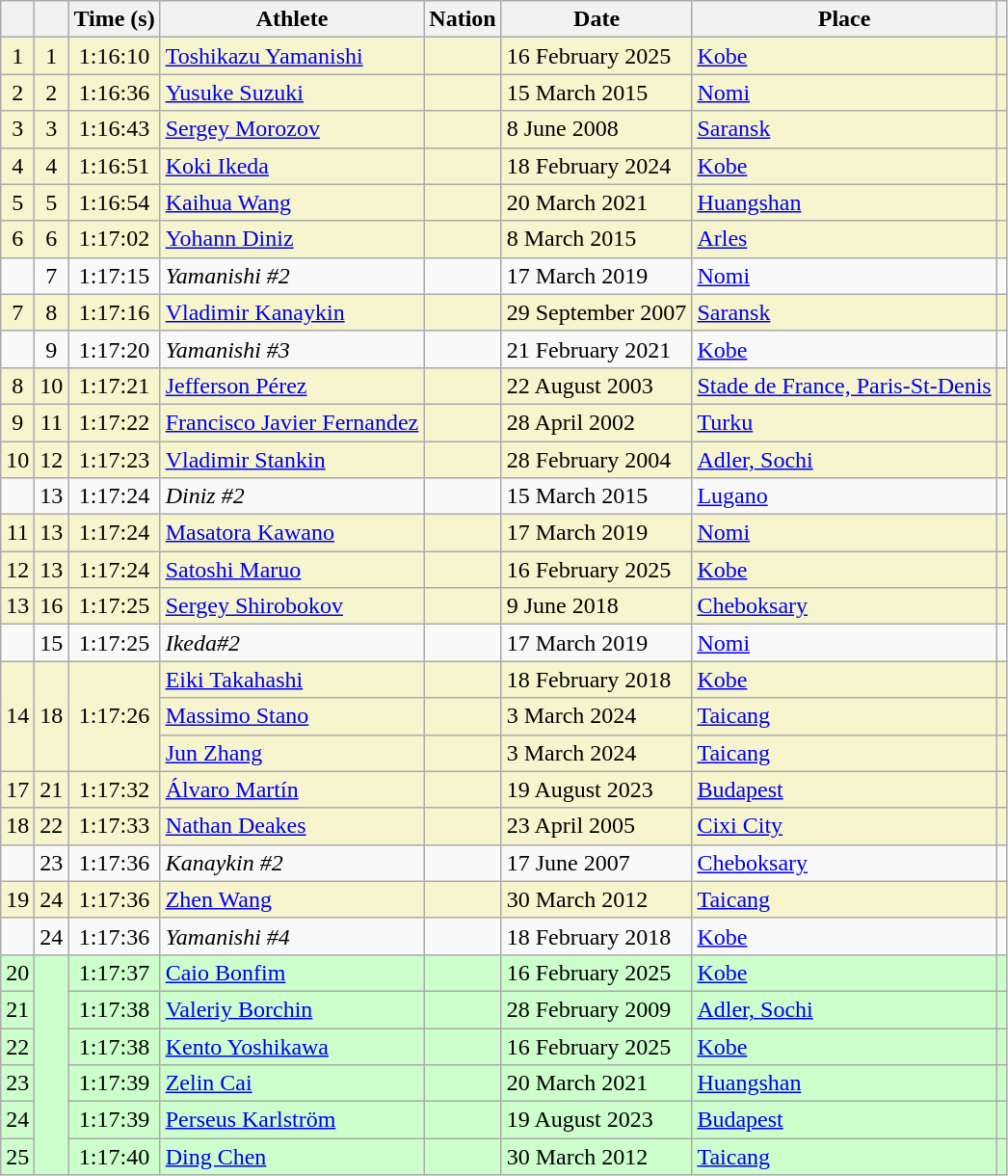<table class="wikitable sortable">
<tr>
<th></th>
<th></th>
<th>Time (s)</th>
<th>Athlete</th>
<th>Nation</th>
<th>Date</th>
<th>Place</th>
<th class="unsortable"></th>
</tr>
<tr bgcolor="#f6F5CE">
<td align="center">1</td>
<td align="center">1</td>
<td align="center">1:16:10</td>
<td><a href='#'>Toshikazu Yamanishi</a></td>
<td></td>
<td>16 February 2025</td>
<td><a href='#'>Kobe</a></td>
<td></td>
</tr>
<tr bgcolor="#f6F5CE">
<td align=center>2</td>
<td align=center>2</td>
<td align=center>1:16:36</td>
<td><a href='#'>Yusuke Suzuki</a></td>
<td></td>
<td>15 March 2015</td>
<td><a href='#'>Nomi</a></td>
<td></td>
</tr>
<tr bgcolor="#f6F5CE">
<td align=center>3</td>
<td align=center>3</td>
<td align=center>1:16:43</td>
<td><a href='#'>Sergey Morozov</a></td>
<td></td>
<td>8 June 2008</td>
<td><a href='#'>Saransk</a></td>
<td></td>
</tr>
<tr bgcolor="#f6F5CE">
<td align=center>4</td>
<td align=center>4</td>
<td align=center>1:16:51</td>
<td><a href='#'>Koki Ikeda</a></td>
<td></td>
<td>18 February 2024</td>
<td><a href='#'>Kobe</a></td>
<td></td>
</tr>
<tr bgcolor="#f6F5CE">
<td align=center>5</td>
<td align=center>5</td>
<td align=center>1:16:54</td>
<td><a href='#'>Kaihua Wang</a></td>
<td></td>
<td>20 March 2021</td>
<td><a href='#'>Huangshan</a></td>
<td></td>
</tr>
<tr bgcolor="#f6F5CE">
<td align="center">6</td>
<td align="center">6</td>
<td align="center">1:17:02</td>
<td><a href='#'>Yohann Diniz</a></td>
<td></td>
<td>8 March 2015</td>
<td><a href='#'>Arles</a></td>
<td></td>
</tr>
<tr>
<td></td>
<td align="center">7</td>
<td align="center">1:17:15</td>
<td><em>Yamanishi #2</em></td>
<td></td>
<td>17 March 2019</td>
<td><a href='#'>Nomi</a></td>
<td></td>
</tr>
<tr bgcolor="#f6F5CE">
<td align="center">7</td>
<td align="center">8</td>
<td align="center">1:17:16</td>
<td><a href='#'>Vladimir Kanaykin</a></td>
<td></td>
<td>29 September 2007</td>
<td><a href='#'>Saransk</a></td>
<td></td>
</tr>
<tr>
<td></td>
<td align="center">9</td>
<td align="center">1:17:20</td>
<td><em>Yamanishi #3</em></td>
<td></td>
<td>21 February 2021</td>
<td><a href='#'>Kobe</a></td>
<td></td>
</tr>
<tr bgcolor="#f6F5CE">
<td align="center">8</td>
<td align="center">10</td>
<td align="center">1:17:21</td>
<td><a href='#'>Jefferson Pérez</a></td>
<td></td>
<td>22 August 2003</td>
<td><a href='#'>Stade de France, Paris-St-Denis</a></td>
<td></td>
</tr>
<tr bgcolor="#f6F5CE">
<td align="center">9</td>
<td align="center">11</td>
<td align="center">1:17:22</td>
<td><a href='#'>Francisco Javier Fernandez</a></td>
<td></td>
<td>28 April 2002</td>
<td><a href='#'>Turku</a></td>
<td></td>
</tr>
<tr bgcolor="#f6F5CE">
<td align="center">10</td>
<td align="center">12</td>
<td align="center">1:17:23</td>
<td><a href='#'>Vladimir Stankin</a></td>
<td></td>
<td>28 February 2004</td>
<td><a href='#'>Adler, Sochi</a></td>
<td></td>
</tr>
<tr>
<td></td>
<td align="center">13</td>
<td align="center">1:17:24</td>
<td><em>Diniz #2</em></td>
<td></td>
<td>15 March 2015</td>
<td><a href='#'>Lugano</a></td>
<td></td>
</tr>
<tr bgcolor="#f6F5CE">
<td align="center">11</td>
<td align="center">13</td>
<td align="center">1:17:24</td>
<td><a href='#'>Masatora Kawano</a></td>
<td></td>
<td>17 March 2019</td>
<td><a href='#'>Nomi</a></td>
<td></td>
</tr>
<tr bgcolor="#f6F5CE">
<td align="center">12</td>
<td align="center">13</td>
<td align="center">1:17:24</td>
<td><a href='#'>Satoshi Maruo</a></td>
<td></td>
<td>16 February 2025</td>
<td><a href='#'>Kobe</a></td>
<td></td>
</tr>
<tr bgcolor="#f6F5CE">
<td align="center">13</td>
<td align="center">16</td>
<td align="center">1:17:25</td>
<td><a href='#'>Sergey Shirobokov</a></td>
<td></td>
<td>9 June 2018</td>
<td><a href='#'>Cheboksary</a></td>
<td></td>
</tr>
<tr>
<td></td>
<td align="center">15</td>
<td align="center">1:17:25</td>
<td><em>Ikeda#2</em></td>
<td></td>
<td>17 March 2019</td>
<td><a href='#'>Nomi</a></td>
<td></td>
</tr>
<tr bgcolor="#f6F5CE">
<td rowspan=3 align="center">14</td>
<td rowspan=3 align="center">18</td>
<td rowspan=3 align="center">1:17:26</td>
<td><a href='#'>Eiki Takahashi</a></td>
<td></td>
<td>18 February 2018</td>
<td><a href='#'>Kobe</a></td>
<td></td>
</tr>
<tr bgcolor="#f6F5CE">
<td><a href='#'>Massimo Stano</a></td>
<td></td>
<td>3 March 2024</td>
<td><a href='#'>Taicang</a></td>
<td></td>
</tr>
<tr bgcolor="#f6F5CE">
<td><a href='#'>Jun Zhang</a></td>
<td></td>
<td>3 March 2024</td>
<td><a href='#'>Taicang</a></td>
<td></td>
</tr>
<tr bgcolor="#f6F5CE">
<td align="center">17</td>
<td align="center">21</td>
<td align="center">1:17:32</td>
<td><a href='#'>Álvaro Martín</a></td>
<td></td>
<td>19 August 2023</td>
<td><a href='#'>Budapest</a></td>
<td></td>
</tr>
<tr bgcolor="#f6F5CE">
<td align="center">18</td>
<td align="center">22</td>
<td align="center">1:17:33</td>
<td><a href='#'>Nathan Deakes</a></td>
<td></td>
<td>23 April 2005</td>
<td><a href='#'>Cixi City</a></td>
<td></td>
</tr>
<tr>
<td></td>
<td align="center">23</td>
<td align="center">1:17:36</td>
<td><em>Kanaykin #2</em></td>
<td></td>
<td>17 June 2007</td>
<td><a href='#'>Cheboksary</a></td>
<td></td>
</tr>
<tr bgcolor="#f6F5CE">
<td align="center">19</td>
<td align="center">24</td>
<td align="center">1:17:36</td>
<td><a href='#'>Zhen Wang</a></td>
<td></td>
<td>30 March 2012</td>
<td><a href='#'>Taicang</a></td>
<td></td>
</tr>
<tr>
<td></td>
<td align="center">24</td>
<td align="center">1:17:36</td>
<td><em>Yamanishi #4</em></td>
<td></td>
<td>18 February 2018</td>
<td><a href='#'>Kobe</a></td>
<td></td>
</tr>
<tr bgcolor="#CCFFCC">
<td align="center">20</td>
<td rowspan=6 align="center"></td>
<td align="center">1:17:37</td>
<td><a href='#'>Caio Bonfim</a></td>
<td></td>
<td>16 February 2025</td>
<td><a href='#'>Kobe</a></td>
<td></td>
</tr>
<tr bgcolor="#CCFFCC">
<td align="center">21</td>
<td align="center">1:17:38</td>
<td><a href='#'>Valeriy Borchin</a></td>
<td></td>
<td>28 February 2009</td>
<td><a href='#'>Adler, Sochi</a></td>
<td></td>
</tr>
<tr bgcolor="#CCFFCC">
<td align=center>22</td>
<td align=center>1:17:38</td>
<td><a href='#'>Kento Yoshikawa</a></td>
<td></td>
<td>16 February 2025</td>
<td><a href='#'>Kobe</a></td>
<td></td>
</tr>
<tr bgcolor="#CCFFCC">
<td align="center">23</td>
<td align="center">1:17:39</td>
<td><a href='#'>Zelin Cai</a></td>
<td></td>
<td>20 March 2021</td>
<td><a href='#'>Huangshan</a></td>
<td></td>
</tr>
<tr bgcolor="#CCFFCC">
<td align="center">24</td>
<td align="center">1:17:39</td>
<td><a href='#'>Perseus Karlström</a></td>
<td></td>
<td>19 August 2023</td>
<td><a href='#'>Budapest</a></td>
<td></td>
</tr>
<tr bgcolor="#CCFFCC">
<td align="center">25</td>
<td align="center">1:17:40</td>
<td><a href='#'>Ding Chen</a></td>
<td></td>
<td>30 March 2012</td>
<td><a href='#'>Taicang</a></td>
<td></td>
</tr>
</table>
